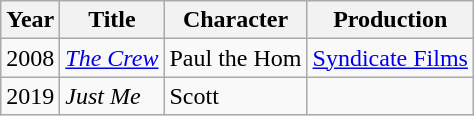<table class="wikitable">
<tr>
<th>Year</th>
<th>Title</th>
<th>Character</th>
<th>Production</th>
</tr>
<tr>
<td>2008</td>
<td><em><a href='#'>The Crew</a></em></td>
<td>Paul the Hom</td>
<td><a href='#'>Syndicate Films</a></td>
</tr>
<tr>
<td>2019</td>
<td><em>Just Me</em></td>
<td>Scott</td>
<td Mickey Jones></td>
</tr>
</table>
